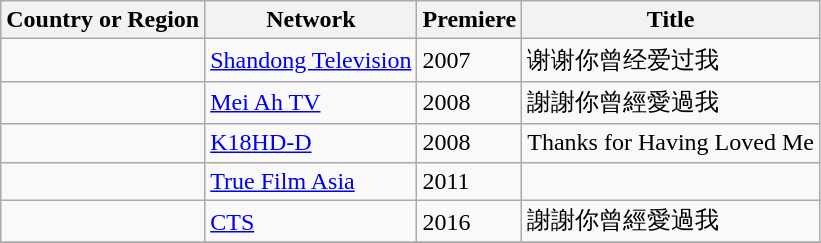<table class="sortable wikitable">
<tr>
<th>Country or Region</th>
<th>Network</th>
<th>Premiere</th>
<th>Title</th>
</tr>
<tr>
<td></td>
<td><a href='#'>Shandong Television</a></td>
<td>2007</td>
<td>谢谢你曾经爱过我</td>
</tr>
<tr>
<td></td>
<td><a href='#'>Mei Ah TV</a></td>
<td>2008</td>
<td>謝謝你曾經愛過我</td>
</tr>
<tr>
<td></td>
<td><a href='#'>K18HD-D</a></td>
<td>2008</td>
<td>Thanks for Having Loved Me</td>
</tr>
<tr>
<td></td>
<td><a href='#'>True Film Asia</a></td>
<td>2011</td>
<td></td>
</tr>
<tr>
<td></td>
<td><a href='#'>CTS</a></td>
<td>2016</td>
<td>謝謝你曾經愛過我</td>
</tr>
<tr>
</tr>
</table>
